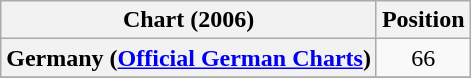<table class="wikitable sortable plainrowheaders" style="text-align:center;">
<tr>
<th>Chart (2006)</th>
<th>Position</th>
</tr>
<tr>
<th scope="row">Germany (<a href='#'>Official German Charts</a>)</th>
<td style="text-align:center;">66</td>
</tr>
<tr>
</tr>
</table>
